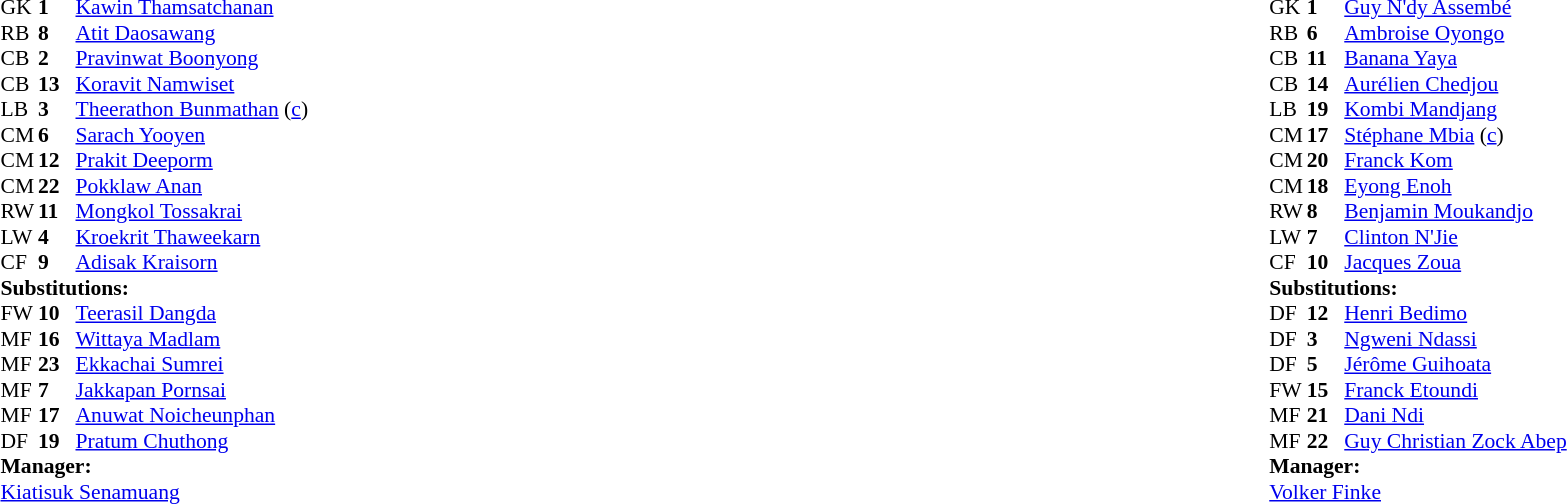<table width="100%">
<tr>
<td valign="top" width="40%"><br><table style="font-size:90%;" cellspacing="0" cellpadding="0">
<tr>
<th width="25"></th>
<th width="25"></th>
</tr>
<tr>
<td>GK</td>
<td><strong>1</strong></td>
<td><a href='#'>Kawin Thamsatchanan</a></td>
<td></td>
</tr>
<tr>
<td>RB</td>
<td><strong>8</strong></td>
<td><a href='#'>Atit Daosawang</a></td>
</tr>
<tr>
<td>CB</td>
<td><strong>2</strong></td>
<td><a href='#'>Pravinwat Boonyong</a></td>
<td></td>
<td></td>
</tr>
<tr>
<td>CB</td>
<td><strong>13</strong></td>
<td><a href='#'>Koravit Namwiset</a></td>
</tr>
<tr>
<td>LB</td>
<td><strong>3</strong></td>
<td><a href='#'>Theerathon Bunmathan</a> (<a href='#'>c</a>)</td>
</tr>
<tr>
<td>CM</td>
<td><strong>6</strong></td>
<td><a href='#'>Sarach Yooyen</a></td>
<td></td>
<td></td>
</tr>
<tr>
<td>CM</td>
<td><strong>12</strong></td>
<td><a href='#'>Prakit Deeporm</a></td>
<td></td>
<td></td>
</tr>
<tr>
<td>CM</td>
<td><strong>22</strong></td>
<td><a href='#'>Pokklaw Anan</a></td>
</tr>
<tr>
<td>RW</td>
<td><strong>11</strong></td>
<td><a href='#'>Mongkol Tossakrai</a></td>
<td></td>
<td></td>
</tr>
<tr>
<td>LW</td>
<td><strong>4</strong></td>
<td><a href='#'>Kroekrit Thaweekarn</a></td>
<td></td>
<td></td>
</tr>
<tr>
<td>CF</td>
<td><strong>9</strong></td>
<td><a href='#'>Adisak Kraisorn</a></td>
<td></td>
<td></td>
</tr>
<tr>
<td colspan=3><strong>Substitutions:</strong></td>
</tr>
<tr>
<td>FW</td>
<td><strong>10</strong></td>
<td><a href='#'>Teerasil Dangda</a></td>
<td></td>
<td></td>
</tr>
<tr>
<td>MF</td>
<td><strong>16</strong></td>
<td><a href='#'>Wittaya Madlam</a></td>
<td></td>
<td></td>
</tr>
<tr>
<td>MF</td>
<td><strong>23</strong></td>
<td><a href='#'>Ekkachai Sumrei</a></td>
<td></td>
<td></td>
</tr>
<tr>
<td>MF</td>
<td><strong>7</strong></td>
<td><a href='#'>Jakkapan Pornsai</a></td>
<td></td>
<td></td>
</tr>
<tr>
<td>MF</td>
<td><strong>17</strong></td>
<td><a href='#'>Anuwat Noicheunphan</a></td>
<td></td>
<td></td>
</tr>
<tr>
<td>DF</td>
<td><strong>19</strong></td>
<td><a href='#'>Pratum Chuthong</a></td>
<td></td>
<td></td>
</tr>
<tr>
<td colspan=3><strong>Manager:</strong></td>
</tr>
<tr>
<td colspan=4> <a href='#'>Kiatisuk Senamuang</a></td>
</tr>
</table>
</td>
<td valign="top"></td>
<td valign="top" width="50%"><br><table style="font-size:90%;" cellspacing="0" cellpadding="0" align="center">
<tr>
<th width=25></th>
<th width=25></th>
</tr>
<tr>
<td>GK</td>
<td><strong>1</strong></td>
<td><a href='#'>Guy N'dy Assembé</a></td>
</tr>
<tr>
<td>RB</td>
<td><strong>6</strong></td>
<td><a href='#'>Ambroise Oyongo</a></td>
<td></td>
<td></td>
</tr>
<tr>
<td>CB</td>
<td><strong>11</strong></td>
<td><a href='#'>Banana Yaya</a></td>
<td></td>
<td></td>
</tr>
<tr>
<td>CB</td>
<td><strong>14</strong></td>
<td><a href='#'>Aurélien Chedjou</a></td>
</tr>
<tr>
<td>LB</td>
<td><strong>19</strong></td>
<td><a href='#'>Kombi Mandjang</a></td>
<td></td>
<td></td>
</tr>
<tr>
<td>CM</td>
<td><strong>17</strong></td>
<td><a href='#'>Stéphane Mbia</a>  (<a href='#'>c</a>)</td>
<td></td>
</tr>
<tr>
<td>CM</td>
<td><strong>20</strong></td>
<td><a href='#'>Franck Kom</a></td>
<td></td>
<td></td>
</tr>
<tr>
<td>CM</td>
<td><strong>18</strong></td>
<td><a href='#'>Eyong Enoh</a></td>
</tr>
<tr>
<td>RW</td>
<td><strong>8</strong></td>
<td><a href='#'>Benjamin Moukandjo</a></td>
</tr>
<tr>
<td>LW</td>
<td><strong>7</strong></td>
<td><a href='#'>Clinton N'Jie</a></td>
<td></td>
<td></td>
</tr>
<tr>
<td>CF</td>
<td><strong>10</strong></td>
<td><a href='#'>Jacques Zoua</a></td>
<td></td>
<td></td>
</tr>
<tr>
<td colspan=3><strong>Substitutions:</strong></td>
</tr>
<tr>
<td>DF</td>
<td><strong>12</strong></td>
<td><a href='#'>Henri Bedimo</a></td>
<td></td>
<td></td>
</tr>
<tr>
<td>DF</td>
<td><strong>3</strong></td>
<td><a href='#'>Ngweni Ndassi</a></td>
<td></td>
<td></td>
</tr>
<tr>
<td>DF</td>
<td><strong>5</strong></td>
<td><a href='#'>Jérôme Guihoata</a></td>
<td></td>
<td></td>
</tr>
<tr>
<td>FW</td>
<td><strong>15</strong></td>
<td><a href='#'>Franck Etoundi</a></td>
<td></td>
<td></td>
</tr>
<tr>
<td>MF</td>
<td><strong>21</strong></td>
<td><a href='#'>Dani Ndi</a></td>
<td></td>
<td></td>
</tr>
<tr>
<td>MF</td>
<td><strong>22</strong></td>
<td><a href='#'>Guy Christian Zock Abep</a></td>
<td></td>
<td></td>
</tr>
<tr>
<td colspan=3><strong>Manager:</strong></td>
</tr>
<tr>
<td colspan=3> <a href='#'>Volker Finke</a></td>
</tr>
</table>
</td>
</tr>
</table>
